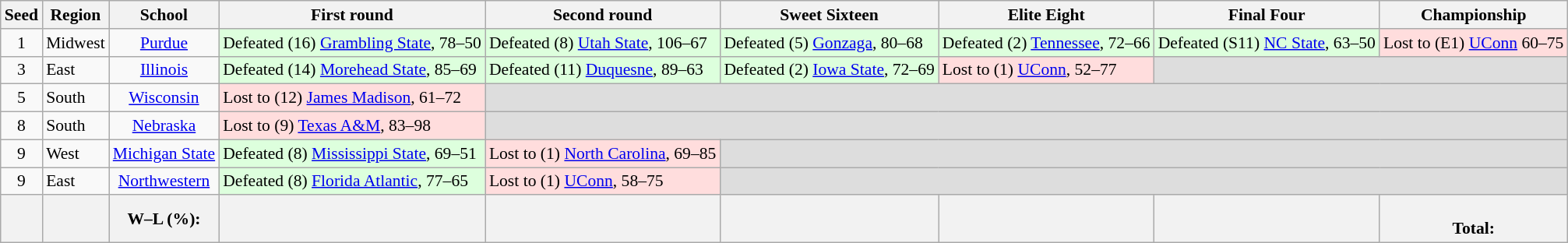<table class="sortable wikitable" style="white-space:nowrap; font-size:90%">
<tr>
<th>Seed</th>
<th>Region</th>
<th>School</th>
<th>First round</th>
<th>Second round</th>
<th>Sweet Sixteen</th>
<th>Elite Eight</th>
<th>Final Four</th>
<th>Championship</th>
</tr>
<tr>
<td align=center>1</td>
<td>Midwest</td>
<td align=center><a href='#'>Purdue</a></td>
<td style="background:#ddffdd;">Defeated (16) <a href='#'>Grambling State</a>, 78–50</td>
<td style="background:#ddffdd;">Defeated (8) <a href='#'>Utah State</a>, 106–67</td>
<td style="background:#ddffdd;">Defeated (5) <a href='#'>Gonzaga</a>, 80–68</td>
<td style="background:#ddffdd;">Defeated (2) <a href='#'>Tennessee</a>, 72–66</td>
<td style="background:#ddffdd;">Defeated (S11) <a href='#'>NC State</a>, 63–50</td>
<td style="background:#ffdddd;">Lost to (E1) <a href='#'>UConn</a> 60–75</td>
</tr>
<tr>
<td align=center>3</td>
<td>East</td>
<td align=center><a href='#'>Illinois</a></td>
<td style="background:#ddffdd;">Defeated (14) <a href='#'>Morehead State</a>, 85–69</td>
<td style="background:#ddffdd;">Defeated (11) <a href='#'>Duquesne</a>, 89–63</td>
<td style="background:#ddffdd;">Defeated (2) <a href='#'>Iowa State</a>, 72–69</td>
<td style="background:#ffdddd;">Lost to (1) <a href='#'>UConn</a>, 52–77</td>
<td style="background:#ddd;" colspan=2></td>
</tr>
<tr>
<td align=center>5</td>
<td>South</td>
<td align=center><a href='#'>Wisconsin</a></td>
<td style="background:#ffdddd;">Lost to (12) <a href='#'>James Madison</a>, 61–72</td>
<td style="background:#ddd;" colspan=5></td>
</tr>
<tr>
<td align=center>8</td>
<td>South</td>
<td align=center><a href='#'>Nebraska</a></td>
<td style="background:#ffdddd;">Lost to (9) <a href='#'>Texas A&M</a>, 83–98</td>
<td style="background:#ddd;" colspan=5></td>
</tr>
<tr>
<td align=center>9</td>
<td>West</td>
<td align=center><a href='#'>Michigan State</a></td>
<td style="background:#ddffdd;">Defeated (8) <a href='#'>Mississippi State</a>, 69–51</td>
<td style="background:#ffdddd;">Lost to (1) <a href='#'>North Carolina</a>, 69–85</td>
<td style="background:#ddd;" colspan=4></td>
</tr>
<tr>
<td align=center>9</td>
<td>East</td>
<td align=center><a href='#'>Northwestern</a></td>
<td style="background:#ddffdd;">Defeated (8) <a href='#'>Florida Atlantic</a>, 77–65</td>
<td style="background:#ffdddd;">Lost to (1) <a href='#'>UConn</a>, 58–75</td>
<td style="background:#ddd;" colspan=4></td>
</tr>
<tr>
<th></th>
<th></th>
<th>W–L (%):</th>
<th></th>
<th></th>
<th></th>
<th></th>
<th></th>
<th><br>Total: </th>
</tr>
</table>
